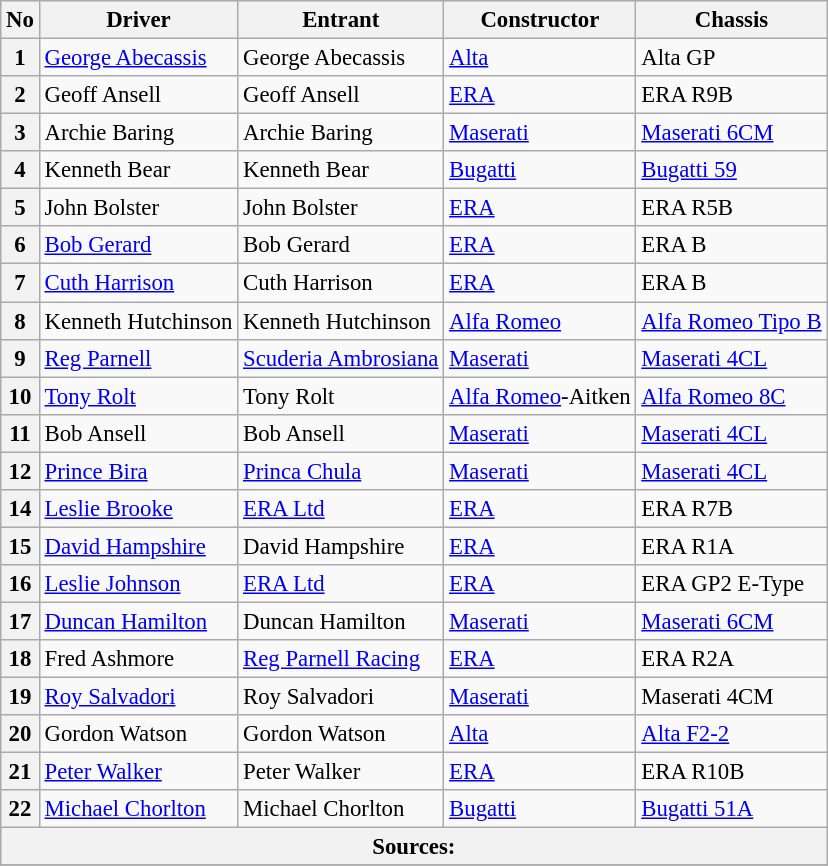<table class="wikitable" style="font-size: 95%;">
<tr>
<th>No</th>
<th>Driver</th>
<th>Entrant</th>
<th>Constructor</th>
<th>Chassis</th>
</tr>
<tr>
<th>1</th>
<td> <a href='#'>George Abecassis</a></td>
<td>George Abecassis</td>
<td><a href='#'>Alta</a></td>
<td>Alta GP</td>
</tr>
<tr>
<th>2</th>
<td> Geoff Ansell</td>
<td>Geoff Ansell</td>
<td><a href='#'>ERA</a></td>
<td>ERA R9B</td>
</tr>
<tr>
<th>3</th>
<td> Archie Baring</td>
<td>Archie Baring</td>
<td><a href='#'>Maserati</a></td>
<td><a href='#'>Maserati 6CM</a></td>
</tr>
<tr>
<th>4</th>
<td> Kenneth Bear</td>
<td>Kenneth Bear</td>
<td><a href='#'>Bugatti</a></td>
<td><a href='#'>Bugatti 59</a></td>
</tr>
<tr>
<th>5</th>
<td> John Bolster</td>
<td>John Bolster</td>
<td><a href='#'>ERA</a></td>
<td>ERA R5B</td>
</tr>
<tr>
<th>6</th>
<td> <a href='#'>Bob Gerard</a></td>
<td>Bob Gerard</td>
<td><a href='#'>ERA</a></td>
<td>ERA B</td>
</tr>
<tr>
<th>7</th>
<td> <a href='#'>Cuth Harrison</a></td>
<td>Cuth Harrison</td>
<td><a href='#'>ERA</a></td>
<td>ERA B</td>
</tr>
<tr>
<th>8</th>
<td> Kenneth Hutchinson</td>
<td>Kenneth Hutchinson</td>
<td><a href='#'>Alfa Romeo</a></td>
<td><a href='#'>Alfa Romeo Tipo B</a></td>
</tr>
<tr>
<th>9</th>
<td> <a href='#'>Reg Parnell</a></td>
<td><a href='#'>Scuderia Ambrosiana</a></td>
<td><a href='#'>Maserati</a></td>
<td><a href='#'>Maserati 4CL</a></td>
</tr>
<tr>
<th>10</th>
<td> <a href='#'>Tony Rolt</a></td>
<td>Tony Rolt</td>
<td><a href='#'>Alfa Romeo</a>-Aitken</td>
<td><a href='#'>Alfa Romeo 8C</a></td>
</tr>
<tr>
<th>11</th>
<td> Bob Ansell</td>
<td>Bob Ansell</td>
<td><a href='#'>Maserati</a></td>
<td><a href='#'>Maserati 4CL</a></td>
</tr>
<tr>
<th>12</th>
<td> <a href='#'>Prince Bira</a></td>
<td><a href='#'>Princa Chula</a></td>
<td><a href='#'>Maserati</a></td>
<td><a href='#'>Maserati 4CL</a></td>
</tr>
<tr>
<th>14</th>
<td> <a href='#'>Leslie Brooke</a></td>
<td><a href='#'>ERA Ltd</a></td>
<td><a href='#'>ERA</a></td>
<td>ERA R7B</td>
</tr>
<tr>
<th>15</th>
<td> <a href='#'>David Hampshire</a></td>
<td>David Hampshire</td>
<td><a href='#'>ERA</a></td>
<td>ERA R1A</td>
</tr>
<tr>
<th>16</th>
<td> <a href='#'>Leslie Johnson</a></td>
<td><a href='#'>ERA Ltd</a></td>
<td><a href='#'>ERA</a></td>
<td>ERA GP2 E-Type</td>
</tr>
<tr>
<th>17</th>
<td> <a href='#'>Duncan Hamilton</a></td>
<td>Duncan Hamilton</td>
<td><a href='#'>Maserati</a></td>
<td><a href='#'>Maserati 6CM</a></td>
</tr>
<tr>
<th>18</th>
<td> Fred Ashmore</td>
<td><a href='#'>Reg Parnell Racing</a></td>
<td><a href='#'>ERA</a></td>
<td>ERA R2A</td>
</tr>
<tr>
<th>19</th>
<td> <a href='#'>Roy Salvadori</a></td>
<td>Roy Salvadori</td>
<td><a href='#'>Maserati</a></td>
<td>Maserati 4CM</td>
</tr>
<tr>
<th>20</th>
<td> Gordon Watson</td>
<td>Gordon Watson</td>
<td><a href='#'>Alta</a></td>
<td><a href='#'>Alta F2-2</a></td>
</tr>
<tr>
<th>21</th>
<td> <a href='#'>Peter Walker</a></td>
<td>Peter Walker</td>
<td><a href='#'>ERA</a></td>
<td>ERA R10B</td>
</tr>
<tr>
<th>22</th>
<td> <a href='#'>Michael Chorlton</a></td>
<td>Michael Chorlton</td>
<td><a href='#'>Bugatti</a></td>
<td><a href='#'>Bugatti 51A</a></td>
</tr>
<tr style="background-color:#E5E4E2" align="center">
<th colspan=5>Sources:</th>
</tr>
<tr>
</tr>
</table>
